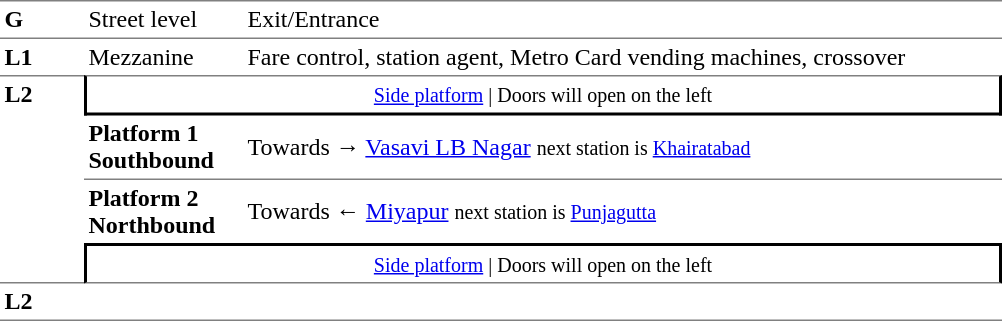<table table border=0 cellspacing=0 cellpadding=3>
<tr>
<td style="border-bottom:solid 1px gray;border-top:solid 1px gray;" width=50 valign=top><strong>G</strong></td>
<td style="border-top:solid 1px gray;border-bottom:solid 1px gray;" width=100 valign=top>Street level</td>
<td style="border-top:solid 1px gray;border-bottom:solid 1px gray;" width=500 valign=top>Exit/Entrance</td>
</tr>
<tr>
<td valign=top><strong>L1</strong></td>
<td valign=top>Mezzanine</td>
<td valign=top>Fare control, station agent, Metro Card vending machines, crossover<br></td>
</tr>
<tr>
<td style="border-top:solid 1px gray;border-bottom:solid 1px gray;" width=50 rowspan=4 valign=top><strong>L2</strong></td>
<td style="border-top:solid 1px gray;border-right:solid 2px black;border-left:solid 2px black;border-bottom:solid 2px black;text-align:center;" colspan=2><small><a href='#'>Side platform</a> | Doors will open on the left </small></td>
</tr>
<tr>
<td style="border-bottom:solid 1px gray;" width=100><span><strong>Platform 1</strong><br><strong>Southbound</strong></span></td>
<td style="border-bottom:solid 1px gray;" width=500>Towards → <a href='#'>Vasavi LB Nagar</a> <small> next station is <a href='#'>Khairatabad</a> </small></td>
</tr>
<tr>
<td><span><strong>Platform 2</strong><br><strong>Northbound</strong></span></td>
<td>Towards ← <a href='#'>Miyapur</a> <small>next station is <a href='#'>Punjagutta</a></small></td>
</tr>
<tr>
<td style="border-top:solid 2px black;border-right:solid 2px black;border-left:solid 2px black;border-bottom:solid 1px gray;" colspan=2  align=center><small><a href='#'>Side platform</a> | Doors will open on the left </small></td>
</tr>
<tr>
<td style="border-bottom:solid 1px gray;" width=50 rowspan=2 valign=top><strong>L2</strong></td>
<td style="border-bottom:solid 1px gray;" width=100></td>
<td style="border-bottom:solid 1px gray;" width=500></td>
</tr>
<tr>
</tr>
</table>
